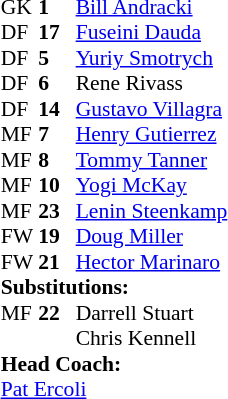<table cellspacing="0" cellpadding="0" style="font-size:90%; margin:0.2em auto;">
<tr>
<th width="25"></th>
<th width="25"></th>
</tr>
<tr>
<td>GK</td>
<td><strong>1</strong></td>
<td> <a href='#'>Bill Andracki</a></td>
</tr>
<tr>
<td>DF</td>
<td><strong>17</strong></td>
<td> <a href='#'>Fuseini Dauda</a></td>
<td> </td>
</tr>
<tr>
<td>DF</td>
<td><strong> 5</strong></td>
<td> <a href='#'>Yuriy Smotrych</a></td>
</tr>
<tr>
<td>DF</td>
<td><strong>6 </strong></td>
<td> Rene Rivass</td>
</tr>
<tr>
<td>DF</td>
<td><strong>14 </strong></td>
<td> <a href='#'>Gustavo Villagra</a></td>
</tr>
<tr>
<td>MF</td>
<td><strong>7</strong></td>
<td> <a href='#'>Henry Gutierrez</a></td>
</tr>
<tr>
<td>MF</td>
<td><strong>8</strong></td>
<td> <a href='#'>Tommy Tanner</a></td>
</tr>
<tr>
<td>MF</td>
<td><strong>10</strong></td>
<td> <a href='#'>Yogi McKay</a></td>
<td></td>
<td></td>
</tr>
<tr>
<td>MF</td>
<td><strong>23</strong></td>
<td> <a href='#'>Lenin Steenkamp</a></td>
</tr>
<tr>
<td>FW</td>
<td><strong>19</strong></td>
<td> <a href='#'>Doug Miller</a></td>
</tr>
<tr>
<td>FW</td>
<td><strong>21</strong></td>
<td> <a href='#'>Hector Marinaro</a></td>
<td></td>
<td></td>
</tr>
<tr>
<td colspan=3><strong>Substitutions:</strong></td>
</tr>
<tr>
<td>MF</td>
<td><strong>22</strong></td>
<td>Darrell Stuart</td>
<td></td>
<td></td>
</tr>
<tr>
<td></td>
<td><strong> </strong></td>
<td>Chris Kennell</td>
<td></td>
<td></td>
</tr>
<tr>
<td colspan=3><strong>Head Coach:</strong></td>
</tr>
<tr>
<td colspan=4> <a href='#'>Pat Ercoli</a></td>
</tr>
</table>
